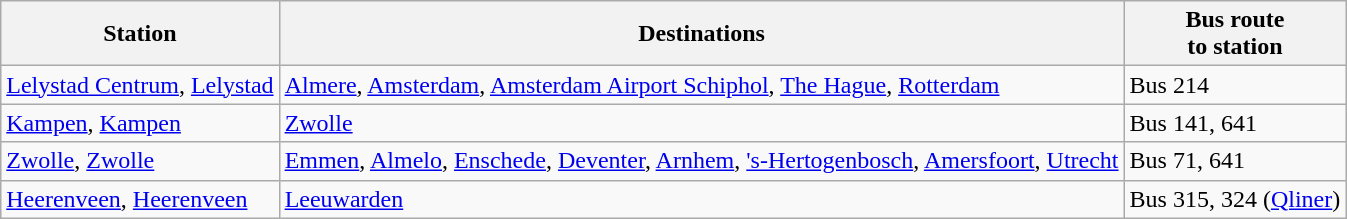<table class="wikitable vatop">
<tr>
<th>Station</th>
<th>Destinations</th>
<th>Bus route<br>to station</th>
</tr>
<tr>
<td><a href='#'>Lelystad Centrum</a>, <a href='#'>Lelystad</a></td>
<td><a href='#'>Almere</a>, <a href='#'>Amsterdam</a>, <a href='#'>Amsterdam Airport Schiphol</a>, <a href='#'>The Hague</a>, <a href='#'>Rotterdam</a></td>
<td>Bus 214</td>
</tr>
<tr>
<td><a href='#'>Kampen</a>, <a href='#'>Kampen</a></td>
<td><a href='#'>Zwolle</a></td>
<td>Bus 141, 641</td>
</tr>
<tr>
<td><a href='#'>Zwolle</a>, <a href='#'>Zwolle</a></td>
<td><a href='#'>Emmen</a>, <a href='#'>Almelo</a>, <a href='#'>Enschede</a>, <a href='#'>Deventer</a>, <a href='#'>Arnhem</a>, <a href='#'>'s-Hertogenbosch</a>, <a href='#'>Amersfoort</a>, <a href='#'>Utrecht</a></td>
<td>Bus 71, 641</td>
</tr>
<tr>
<td><a href='#'>Heerenveen</a>, <a href='#'>Heerenveen</a></td>
<td><a href='#'>Leeuwarden</a></td>
<td>Bus 315, 324 (<a href='#'>Qliner</a>)</td>
</tr>
</table>
